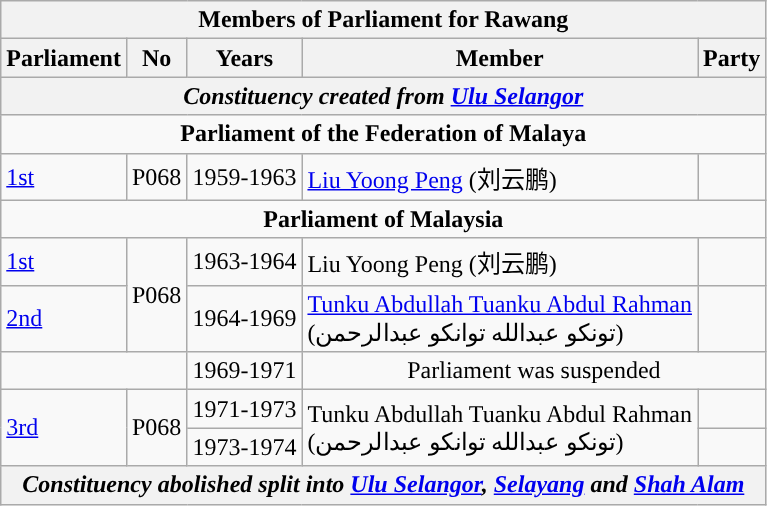<table class=wikitable>
<tr>
<th colspan="5">Members of Parliament for Rawang</th>
</tr>
<tr>
<th>Parliament</th>
<th>No</th>
<th>Years</th>
<th>Member</th>
<th>Party</th>
</tr>
<tr>
<th colspan="5" align="center"><em>Constituency created from <a href='#'>Ulu Selangor</a></em></th>
</tr>
<tr>
<td colspan="5" align="center"><strong>Parliament of the Federation of Malaya</strong></td>
</tr>
<tr>
<td><a href='#'>1st</a></td>
<td>P068</td>
<td>1959-1963</td>
<td><a href='#'>Liu Yoong Peng</a> (刘云鹏)</td>
<td></td>
</tr>
<tr>
<td colspan="5" align="center"><strong>Parliament of Malaysia</strong></td>
</tr>
<tr>
<td><a href='#'>1st</a></td>
<td rowspan="2">P068</td>
<td>1963-1964</td>
<td>Liu Yoong Peng (刘云鹏)</td>
<td></td>
</tr>
<tr>
<td><a href='#'>2nd</a></td>
<td>1964-1969</td>
<td><a href='#'>Tunku Abdullah Tuanku Abdul Rahman</a>  <br>(تونكو عبدالله توانكو عبدالرحمن)</td>
<td></td>
</tr>
<tr>
<td colspan="2"></td>
<td>1969-1971</td>
<td colspan=2 align=center>Parliament was suspended</td>
</tr>
<tr>
<td rowspan=2><a href='#'>3rd</a></td>
<td rowspan="2">P068</td>
<td>1971-1973</td>
<td rowspan=2>Tunku Abdullah Tuanku Abdul Rahman  <br>(تونكو عبدالله توانكو عبدالرحمن)</td>
<td></td>
</tr>
<tr>
<td>1973-1974</td>
<td></td>
</tr>
<tr>
<th colspan="5" align="center"><em>Constituency abolished split into <a href='#'>Ulu Selangor</a>, <a href='#'>Selayang</a> and <a href='#'>Shah Alam</a></em></th>
</tr>
</table>
